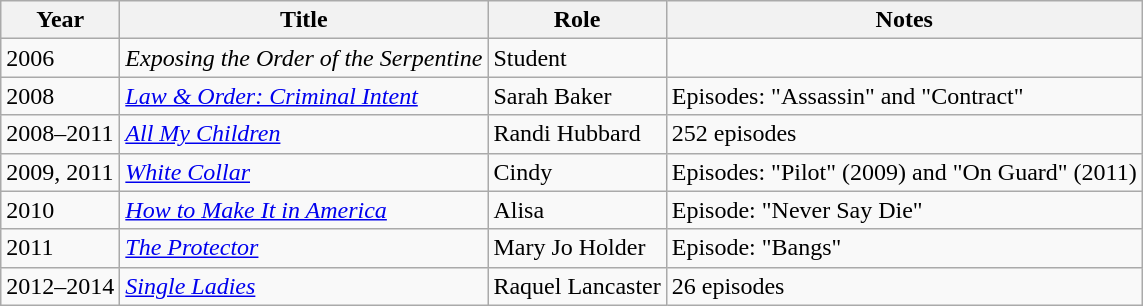<table class="wikitable">
<tr>
<th>Year</th>
<th>Title</th>
<th>Role</th>
<th>Notes</th>
</tr>
<tr>
<td>2006</td>
<td><em>Exposing the Order of the Serpentine</em></td>
<td>Student</td>
<td></td>
</tr>
<tr>
<td>2008</td>
<td><em><a href='#'>Law & Order: Criminal Intent</a></em></td>
<td>Sarah Baker</td>
<td>Episodes: "Assassin" and "Contract"</td>
</tr>
<tr>
<td>2008–2011</td>
<td><em><a href='#'>All My Children</a></em></td>
<td>Randi Hubbard</td>
<td>252 episodes</td>
</tr>
<tr>
<td>2009, 2011</td>
<td><em><a href='#'>White Collar</a></em></td>
<td>Cindy</td>
<td>Episodes: "Pilot" (2009) and "On Guard" (2011)</td>
</tr>
<tr>
<td>2010</td>
<td><em><a href='#'>How to Make It in America</a></em></td>
<td>Alisa</td>
<td>Episode: "Never Say Die"</td>
</tr>
<tr>
<td>2011</td>
<td><em><a href='#'>The Protector</a></em></td>
<td>Mary Jo Holder</td>
<td>Episode: "Bangs"</td>
</tr>
<tr>
<td>2012–2014</td>
<td><em><a href='#'>Single Ladies</a></em></td>
<td>Raquel Lancaster</td>
<td>26 episodes</td>
</tr>
</table>
